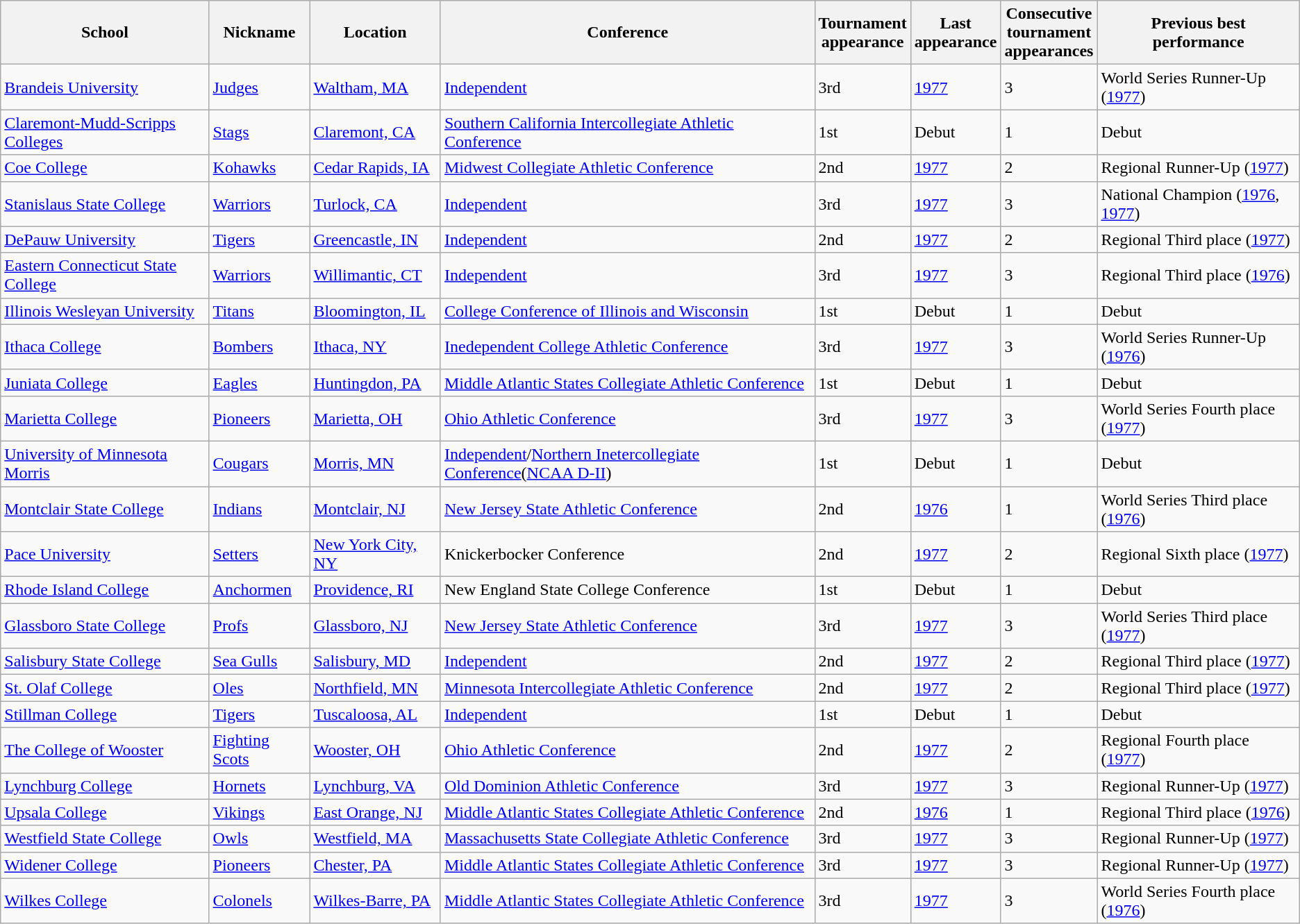<table class="wikitable sortable">
<tr>
<th>School</th>
<th>Nickname</th>
<th>Location</th>
<th>Conference</th>
<th data-sort-type="number">Tournament<br>appearance</th>
<th data-sort-type="number">Last<br>appearance</th>
<th>Consecutive<br>tournament<br>appearances</th>
<th>Previous best<br>performance</th>
</tr>
<tr>
<td><a href='#'>Brandeis University</a></td>
<td><a href='#'>Judges</a></td>
<td><a href='#'>Waltham, MA</a></td>
<td><a href='#'>Independent</a></td>
<td>3rd</td>
<td><a href='#'>1977</a></td>
<td>3</td>
<td>World Series Runner-Up (<a href='#'>1977</a>)</td>
</tr>
<tr>
<td><a href='#'>Claremont-Mudd-Scripps Colleges</a></td>
<td><a href='#'>Stags</a></td>
<td><a href='#'>Claremont, CA</a></td>
<td><a href='#'>Southern California Intercollegiate Athletic Conference</a></td>
<td>1st</td>
<td>Debut</td>
<td>1</td>
<td>Debut</td>
</tr>
<tr>
<td><a href='#'>Coe College</a></td>
<td><a href='#'>Kohawks</a></td>
<td><a href='#'>Cedar Rapids, IA</a></td>
<td><a href='#'>Midwest Collegiate Athletic Conference</a></td>
<td>2nd</td>
<td><a href='#'>1977</a></td>
<td>2</td>
<td>Regional Runner-Up (<a href='#'>1977</a>)</td>
</tr>
<tr>
<td><a href='#'>Stanislaus State College</a></td>
<td><a href='#'>Warriors</a></td>
<td><a href='#'>Turlock, CA</a></td>
<td><a href='#'>Independent</a></td>
<td>3rd</td>
<td><a href='#'>1977</a></td>
<td>3</td>
<td>National Champion (<a href='#'>1976</a>, <a href='#'>1977</a>)</td>
</tr>
<tr>
<td><a href='#'>DePauw University</a></td>
<td><a href='#'>Tigers</a></td>
<td><a href='#'>Greencastle, IN</a></td>
<td><a href='#'>Independent</a></td>
<td>2nd</td>
<td><a href='#'>1977</a></td>
<td>2</td>
<td>Regional Third place (<a href='#'>1977</a>)</td>
</tr>
<tr>
<td><a href='#'>Eastern Connecticut State College</a></td>
<td><a href='#'>Warriors</a></td>
<td><a href='#'>Willimantic, CT</a></td>
<td><a href='#'>Independent</a></td>
<td>3rd</td>
<td><a href='#'>1977</a></td>
<td>3</td>
<td>Regional Third place (<a href='#'>1976</a>)</td>
</tr>
<tr>
<td><a href='#'>Illinois Wesleyan University</a></td>
<td><a href='#'>Titans</a></td>
<td><a href='#'>Bloomington, IL</a></td>
<td><a href='#'>College Conference of Illinois and Wisconsin</a></td>
<td>1st</td>
<td>Debut</td>
<td>1</td>
<td>Debut</td>
</tr>
<tr>
<td><a href='#'>Ithaca College</a></td>
<td><a href='#'>Bombers</a></td>
<td><a href='#'>Ithaca, NY</a></td>
<td><a href='#'>Inedependent College Athletic Conference</a></td>
<td>3rd</td>
<td><a href='#'>1977</a></td>
<td>3</td>
<td>World Series Runner-Up (<a href='#'>1976</a>)</td>
</tr>
<tr>
<td><a href='#'>Juniata College</a></td>
<td><a href='#'>Eagles</a></td>
<td><a href='#'>Huntingdon, PA</a></td>
<td><a href='#'>Middle Atlantic States Collegiate Athletic Conference</a></td>
<td>1st</td>
<td>Debut</td>
<td>1</td>
<td>Debut</td>
</tr>
<tr>
<td><a href='#'>Marietta College</a></td>
<td><a href='#'>Pioneers</a></td>
<td><a href='#'>Marietta, OH</a></td>
<td><a href='#'>Ohio Athletic Conference</a></td>
<td>3rd</td>
<td><a href='#'>1977</a></td>
<td>3</td>
<td>World Series Fourth place (<a href='#'>1977</a>)</td>
</tr>
<tr>
<td><a href='#'>University of Minnesota Morris</a></td>
<td><a href='#'>Cougars</a></td>
<td><a href='#'>Morris, MN</a></td>
<td><a href='#'>Independent</a>/<a href='#'>Northern Inetercollegiate Conference</a>(<a href='#'>NCAA D-II</a>)</td>
<td>1st</td>
<td>Debut</td>
<td>1</td>
<td>Debut</td>
</tr>
<tr>
<td><a href='#'>Montclair State College</a></td>
<td><a href='#'>Indians</a></td>
<td><a href='#'>Montclair, NJ</a></td>
<td><a href='#'>New Jersey State Athletic Conference</a></td>
<td>2nd</td>
<td><a href='#'>1976</a></td>
<td>1</td>
<td>World Series Third place (<a href='#'>1976</a>)</td>
</tr>
<tr>
<td><a href='#'>Pace University</a></td>
<td><a href='#'>Setters</a></td>
<td><a href='#'>New York City, NY</a></td>
<td>Knickerbocker Conference</td>
<td>2nd</td>
<td><a href='#'>1977</a></td>
<td>2</td>
<td>Regional Sixth place (<a href='#'>1977</a>)</td>
</tr>
<tr>
<td><a href='#'>Rhode Island College</a></td>
<td><a href='#'>Anchormen</a></td>
<td><a href='#'>Providence, RI</a></td>
<td>New England State College Conference</td>
<td>1st</td>
<td>Debut</td>
<td>1</td>
<td>Debut</td>
</tr>
<tr>
<td><a href='#'>Glassboro State College</a></td>
<td><a href='#'>Profs</a></td>
<td><a href='#'>Glassboro, NJ</a></td>
<td><a href='#'>New Jersey State Athletic Conference</a></td>
<td>3rd</td>
<td><a href='#'>1977</a></td>
<td>3</td>
<td>World Series Third place (<a href='#'>1977</a>)</td>
</tr>
<tr>
<td><a href='#'>Salisbury State College</a></td>
<td><a href='#'>Sea Gulls</a></td>
<td><a href='#'>Salisbury, MD</a></td>
<td><a href='#'>Independent</a></td>
<td>2nd</td>
<td><a href='#'>1977</a></td>
<td>2</td>
<td>Regional Third place (<a href='#'>1977</a>)</td>
</tr>
<tr>
<td><a href='#'>St. Olaf College</a></td>
<td><a href='#'>Oles</a></td>
<td><a href='#'>Northfield, MN</a></td>
<td><a href='#'>Minnesota Intercollegiate Athletic Conference</a></td>
<td>2nd</td>
<td><a href='#'>1977</a></td>
<td>2</td>
<td>Regional Third place (<a href='#'>1977</a>)</td>
</tr>
<tr>
<td><a href='#'>Stillman College</a></td>
<td><a href='#'>Tigers</a></td>
<td><a href='#'>Tuscaloosa, AL</a></td>
<td><a href='#'>Independent</a></td>
<td>1st</td>
<td>Debut</td>
<td>1</td>
<td>Debut</td>
</tr>
<tr>
<td><a href='#'>The College of Wooster</a></td>
<td><a href='#'>Fighting Scots</a></td>
<td><a href='#'>Wooster, OH</a></td>
<td><a href='#'>Ohio Athletic Conference</a></td>
<td>2nd</td>
<td><a href='#'>1977</a></td>
<td>2</td>
<td>Regional Fourth place (<a href='#'>1977</a>)</td>
</tr>
<tr>
<td><a href='#'>Lynchburg College</a></td>
<td><a href='#'>Hornets</a></td>
<td><a href='#'>Lynchburg, VA</a></td>
<td><a href='#'>Old Dominion Athletic Conference</a></td>
<td>3rd</td>
<td><a href='#'>1977</a></td>
<td>3</td>
<td>Regional Runner-Up (<a href='#'>1977</a>)</td>
</tr>
<tr>
<td><a href='#'>Upsala College</a></td>
<td><a href='#'>Vikings</a></td>
<td><a href='#'>East Orange, NJ</a></td>
<td><a href='#'>Middle Atlantic States Collegiate Athletic Conference</a></td>
<td>2nd</td>
<td><a href='#'>1976</a></td>
<td>1</td>
<td>Regional Third place (<a href='#'>1976</a>)</td>
</tr>
<tr>
<td><a href='#'>Westfield State College</a></td>
<td><a href='#'>Owls</a></td>
<td><a href='#'>Westfield, MA</a></td>
<td><a href='#'>Massachusetts State Collegiate Athletic Conference</a></td>
<td>3rd</td>
<td><a href='#'>1977</a></td>
<td>3</td>
<td>Regional Runner-Up (<a href='#'>1977</a>)</td>
</tr>
<tr>
<td><a href='#'>Widener College</a></td>
<td><a href='#'>Pioneers</a></td>
<td><a href='#'>Chester, PA</a></td>
<td><a href='#'>Middle Atlantic States Collegiate Athletic Conference</a></td>
<td>3rd</td>
<td><a href='#'>1977</a></td>
<td>3</td>
<td>Regional Runner-Up (<a href='#'>1977</a>)</td>
</tr>
<tr>
<td><a href='#'>Wilkes College</a></td>
<td><a href='#'>Colonels</a></td>
<td><a href='#'>Wilkes-Barre, PA</a></td>
<td><a href='#'>Middle Atlantic States Collegiate Athletic Conference</a></td>
<td>3rd</td>
<td><a href='#'>1977</a></td>
<td>3</td>
<td>World Series Fourth place (<a href='#'>1976</a>)</td>
</tr>
</table>
